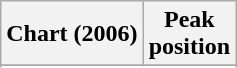<table class="wikitable sortable">
<tr>
<th>Chart (2006)</th>
<th>Peak<br>position</th>
</tr>
<tr>
</tr>
<tr>
</tr>
<tr>
</tr>
<tr>
</tr>
<tr>
</tr>
<tr>
</tr>
</table>
